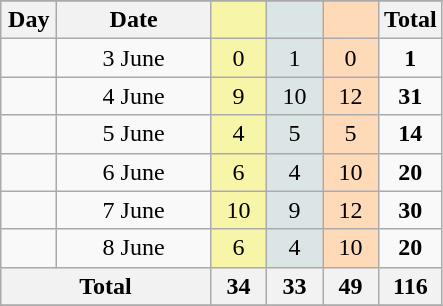<table class="wikitable" style="font-size:100%; text-align:center">
<tr style="background:#efefef;">
</tr>
<tr>
<th width=30><strong>Day</strong></th>
<th width=95><strong>Date</strong></th>
<th width=30 style="background:#F7F6A8;"></th>
<th width=30 style="background:#DCE5E5;"></th>
<th width=30 style="background:#FFDAB9;"></th>
<th width=30><strong>Total</strong></th>
</tr>
<tr>
<td></td>
<td>3 June</td>
<td style="background:#F7F6A8;">0</td>
<td style="background:#DCE5E5;">1</td>
<td style="background:#FFDAB9;">0</td>
<td><strong>1</strong></td>
</tr>
<tr>
<td></td>
<td>4 June</td>
<td style="background:#F7F6A8;">9</td>
<td style="background:#DCE5E5;">10</td>
<td style="background:#FFDAB9;">12</td>
<td><strong>31</strong></td>
</tr>
<tr>
<td></td>
<td>5 June</td>
<td style="background:#F7F6A8;">4</td>
<td style="background:#DCE5E5;">5</td>
<td style="background:#FFDAB9;">5</td>
<td><strong>14</strong></td>
</tr>
<tr>
<td></td>
<td>6 June</td>
<td style="background:#F7F6A8;">6</td>
<td style="background:#DCE5E5;">4</td>
<td style="background:#FFDAB9;">10</td>
<td><strong>20</strong></td>
</tr>
<tr>
<td></td>
<td>7 June</td>
<td style="background:#F7F6A8;">10</td>
<td style="background:#DCE5E5;">9</td>
<td style="background:#FFDAB9;">12</td>
<td><strong>30</strong></td>
</tr>
<tr>
<td></td>
<td>8 June</td>
<td style="background:#F7F6A8;">6</td>
<td style="background:#DCE5E5;">4</td>
<td style="background:#FFDAB9;">10</td>
<td><strong>20</strong></td>
</tr>
<tr>
<th colspan="2">Total</th>
<th>34</th>
<th>33</th>
<th>49</th>
<th>116</th>
</tr>
<tr>
</tr>
</table>
